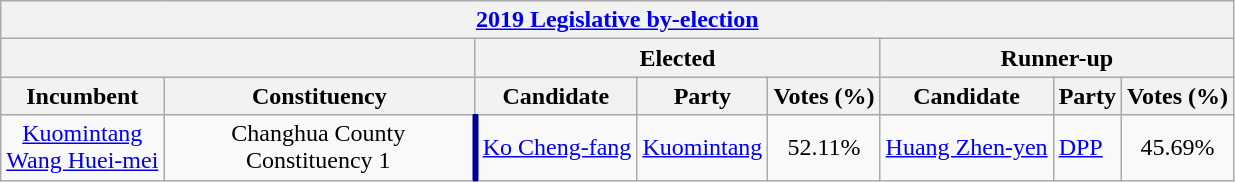<table class="wikitable collapsible sortable" style="text-align:center">
<tr>
<th colspan=8><a href='#'>2019 Legislative by-election</a></th>
</tr>
<tr>
<th colspan=2> </th>
<th colspan=3>Elected</th>
<th colspan=3>Runner-up</th>
</tr>
<tr>
<th>Incumbent</th>
<th style="width:200px;">Constituency</th>
<th>Candidate</th>
<th>Party</th>
<th>Votes (%)</th>
<th>Candidate</th>
<th>Party</th>
<th>Votes (%)</th>
</tr>
<tr>
<td><a href='#'>Kuomintang</a><br><a href='#'>Wang Huei-mei</a></td>
<td align="center" style="border-right:4px solid #000099;">Changhua County Constituency 1</td>
<td><a href='#'>Ko Cheng-fang</a></td>
<td align="left"><a href='#'>Kuomintang</a></td>
<td>52.11%</td>
<td><a href='#'>Huang Zhen-yen</a></td>
<td align="left"><a href='#'>DPP</a></td>
<td>45.69%</td>
</tr>
</table>
